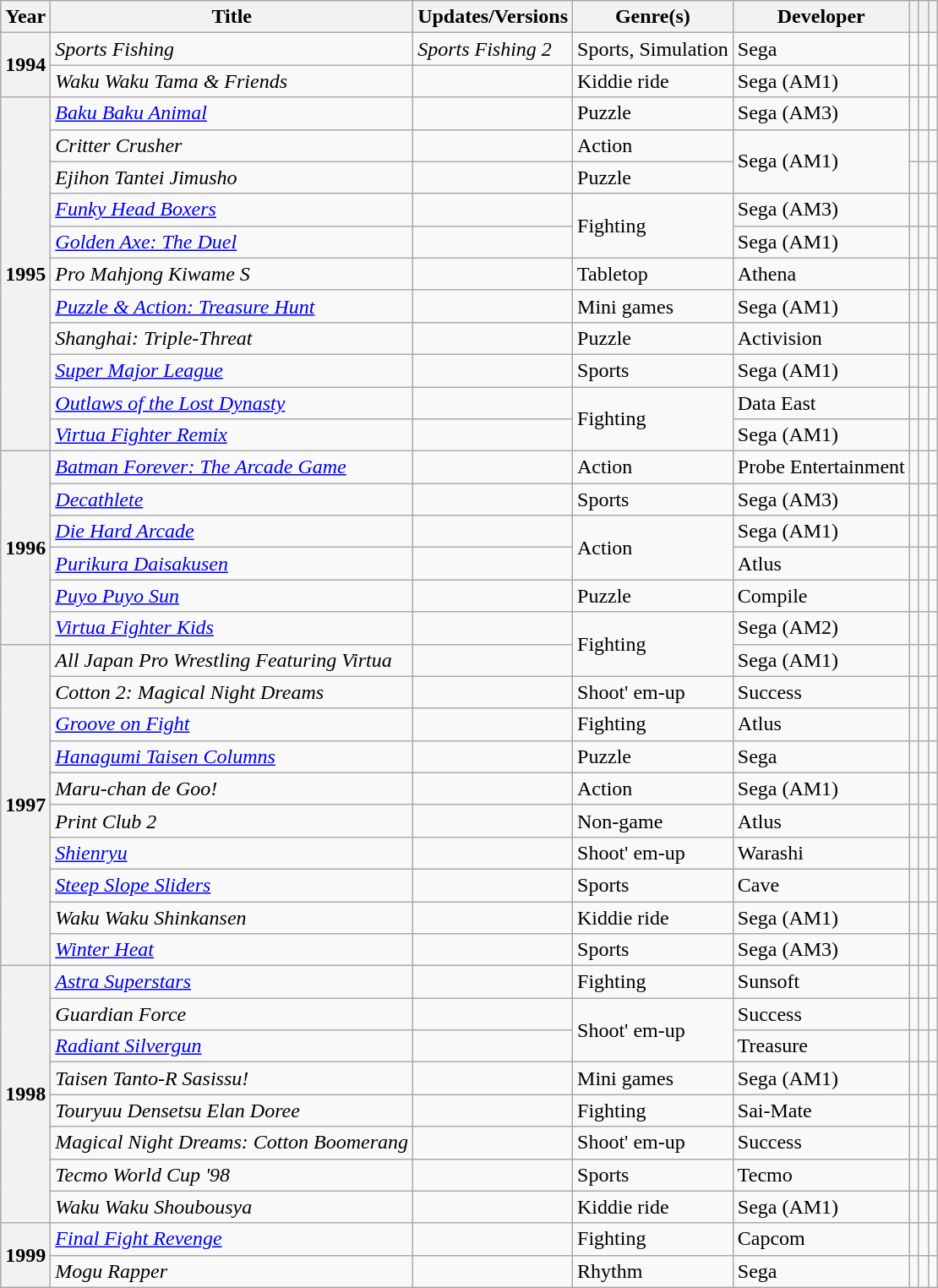<table class="wikitable sortable">
<tr>
<th>Year</th>
<th>Title</th>
<th>Updates/Versions</th>
<th>Genre(s)</th>
<th>Developer</th>
<th></th>
<th></th>
<th></th>
</tr>
<tr>
<th rowspan="2">1994</th>
<td><em>Sports Fishing</em></td>
<td><em>Sports Fishing 2</em></td>
<td>Sports, Simulation</td>
<td>Sega</td>
<td></td>
<td></td>
<td></td>
</tr>
<tr>
<td><em>Waku Waku Tama & Friends</em></td>
<td></td>
<td>Kiddie ride</td>
<td>Sega (AM1)</td>
<td></td>
<td></td>
<td></td>
</tr>
<tr>
<th rowspan="11">1995</th>
<td><em><a href='#'>Baku Baku Animal</a></em></td>
<td></td>
<td>Puzzle</td>
<td>Sega (AM3)</td>
<td></td>
<td></td>
<td></td>
</tr>
<tr>
<td><em>Critter Crusher</em></td>
<td></td>
<td>Action</td>
<td rowspan="2">Sega (AM1)</td>
<td></td>
<td></td>
<td></td>
</tr>
<tr>
<td><em>Ejihon Tantei Jimusho</em></td>
<td></td>
<td>Puzzle</td>
<td></td>
<td></td>
<td></td>
</tr>
<tr>
<td><em><a href='#'>Funky Head Boxers</a></em></td>
<td></td>
<td rowspan="2">Fighting</td>
<td>Sega (AM3)</td>
<td></td>
<td></td>
<td></td>
</tr>
<tr>
<td><em><a href='#'>Golden Axe: The Duel</a></em></td>
<td></td>
<td>Sega (AM1)</td>
<td></td>
<td></td>
<td></td>
</tr>
<tr>
<td><em>Pro Mahjong Kiwame S</em></td>
<td></td>
<td>Tabletop</td>
<td>Athena</td>
<td></td>
<td></td>
<td></td>
</tr>
<tr>
<td><em><a href='#'>Puzzle & Action: Treasure Hunt</a></em></td>
<td></td>
<td>Mini games</td>
<td>Sega (AM1)</td>
<td></td>
<td></td>
<td></td>
</tr>
<tr>
<td><em>Shanghai: Triple-Threat</em></td>
<td></td>
<td>Puzzle</td>
<td>Activision</td>
<td></td>
<td></td>
<td></td>
</tr>
<tr>
<td><em><a href='#'>Super Major League</a></em></td>
<td></td>
<td>Sports</td>
<td>Sega (AM1)</td>
<td></td>
<td></td>
<td></td>
</tr>
<tr>
<td><em><a href='#'>Outlaws of the Lost Dynasty</a></em></td>
<td></td>
<td rowspan="2">Fighting</td>
<td>Data East</td>
<td></td>
<td></td>
<td></td>
</tr>
<tr>
<td><em><a href='#'>Virtua Fighter Remix</a></em></td>
<td></td>
<td>Sega (AM1)</td>
<td></td>
<td></td>
<td></td>
</tr>
<tr>
<th rowspan="6">1996</th>
<td><em><a href='#'>Batman Forever: The Arcade Game</a></em></td>
<td></td>
<td>Action</td>
<td>Probe Entertainment</td>
<td></td>
<td></td>
<td></td>
</tr>
<tr>
<td><em><a href='#'>Decathlete</a></em></td>
<td></td>
<td>Sports</td>
<td>Sega (AM3)</td>
<td></td>
<td></td>
<td></td>
</tr>
<tr>
<td><em><a href='#'>Die Hard Arcade</a></em></td>
<td></td>
<td rowspan="2">Action</td>
<td>Sega (AM1)</td>
<td></td>
<td></td>
<td></td>
</tr>
<tr>
<td><em><a href='#'>Purikura Daisakusen</a></em></td>
<td></td>
<td>Atlus</td>
<td></td>
<td></td>
<td></td>
</tr>
<tr>
<td><em><a href='#'>Puyo Puyo Sun</a></em></td>
<td></td>
<td>Puzzle</td>
<td>Compile</td>
<td></td>
<td></td>
<td></td>
</tr>
<tr>
<td><em><a href='#'>Virtua Fighter Kids</a></em></td>
<td></td>
<td rowspan="2">Fighting</td>
<td>Sega (AM2)</td>
<td></td>
<td></td>
<td></td>
</tr>
<tr>
<th rowspan="10">1997</th>
<td><em>All Japan Pro Wrestling Featuring Virtua</em></td>
<td></td>
<td>Sega (AM1)</td>
<td></td>
<td></td>
<td></td>
</tr>
<tr>
<td><em>Cotton 2: Magical Night Dreams</em></td>
<td></td>
<td>Shoot' em-up</td>
<td>Success</td>
<td></td>
<td></td>
<td></td>
</tr>
<tr>
<td><em><a href='#'>Groove on Fight</a></em></td>
<td></td>
<td>Fighting</td>
<td>Atlus</td>
<td></td>
<td></td>
<td></td>
</tr>
<tr>
<td><em><a href='#'>Hanagumi Taisen Columns</a></em></td>
<td></td>
<td>Puzzle</td>
<td>Sega</td>
<td></td>
<td></td>
<td></td>
</tr>
<tr>
<td><em>Maru-chan de Goo!</em></td>
<td></td>
<td>Action</td>
<td>Sega (AM1)</td>
<td></td>
<td></td>
<td></td>
</tr>
<tr>
<td><em>Print Club 2</em></td>
<td></td>
<td>Non-game</td>
<td>Atlus</td>
<td></td>
<td></td>
<td></td>
</tr>
<tr>
<td><em><a href='#'>Shienryu</a></em></td>
<td></td>
<td>Shoot' em-up</td>
<td>Warashi</td>
<td></td>
<td></td>
<td></td>
</tr>
<tr>
<td><em><a href='#'>Steep Slope Sliders</a></em></td>
<td></td>
<td>Sports</td>
<td>Cave</td>
<td></td>
<td></td>
<td></td>
</tr>
<tr>
<td><em>Waku Waku Shinkansen</em></td>
<td></td>
<td>Kiddie ride</td>
<td>Sega (AM1)</td>
<td></td>
<td></td>
<td></td>
</tr>
<tr>
<td><em><a href='#'>Winter Heat</a></em></td>
<td></td>
<td>Sports</td>
<td>Sega (AM3)</td>
<td></td>
<td></td>
<td></td>
</tr>
<tr>
<th rowspan="8">1998</th>
<td><em><a href='#'>Astra Superstars</a></em></td>
<td></td>
<td>Fighting</td>
<td>Sunsoft</td>
<td></td>
<td></td>
<td></td>
</tr>
<tr>
<td><em>Guardian Force</em></td>
<td></td>
<td rowspan="2">Shoot' em-up</td>
<td>Success</td>
<td></td>
<td></td>
<td></td>
</tr>
<tr>
<td><em><a href='#'>Radiant Silvergun</a></em></td>
<td></td>
<td>Treasure</td>
<td></td>
<td></td>
<td></td>
</tr>
<tr>
<td><em>Taisen Tanto-R Sasissu!</em></td>
<td></td>
<td>Mini games</td>
<td>Sega (AM1)</td>
<td></td>
<td></td>
<td></td>
</tr>
<tr>
<td><em>Touryuu Densetsu Elan Doree</em></td>
<td></td>
<td>Fighting</td>
<td>Sai-Mate</td>
<td></td>
<td></td>
<td></td>
</tr>
<tr>
<td><em>Magical Night Dreams: Cotton Boomerang</em></td>
<td></td>
<td>Shoot' em-up</td>
<td>Success</td>
<td></td>
<td></td>
<td></td>
</tr>
<tr>
<td><em>Tecmo World Cup '98</em></td>
<td></td>
<td>Sports</td>
<td>Tecmo</td>
<td></td>
<td></td>
<td></td>
</tr>
<tr>
<td><em>Waku Waku Shoubousya</em></td>
<td></td>
<td>Kiddie ride</td>
<td>Sega (AM1)</td>
<td></td>
<td></td>
<td></td>
</tr>
<tr>
<th rowspan="2">1999</th>
<td><em><a href='#'>Final Fight Revenge</a></em></td>
<td></td>
<td>Fighting</td>
<td>Capcom</td>
<td></td>
<td></td>
<td></td>
</tr>
<tr>
<td><em>Mogu Rapper</em></td>
<td></td>
<td>Rhythm</td>
<td>Sega</td>
<td></td>
<td></td>
<td></td>
</tr>
</table>
